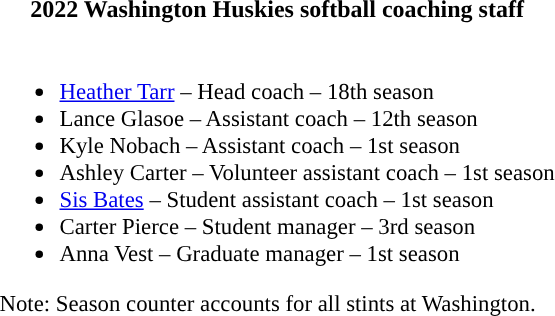<table class="toccolours">
<tr>
<th colspan=9>2022 Washington Huskies softball coaching staff</th>
</tr>
<tr>
<td style="text-align: left; font-size: 95%;" valign="top"><br><ul><li><a href='#'>Heather Tarr</a> – Head coach – 18th season</li><li>Lance Glasoe – Assistant coach – 12th season</li><li>Kyle Nobach – Assistant coach – 1st season</li><li>Ashley Carter – Volunteer assistant coach – 1st season</li><li><a href='#'>Sis Bates</a> – Student assistant coach – 1st season</li><li>Carter Pierce – Student manager – 3rd season</li><li>Anna Vest – Graduate manager – 1st season</li></ul>Note: Season counter accounts for all stints at Washington.</td>
</tr>
</table>
